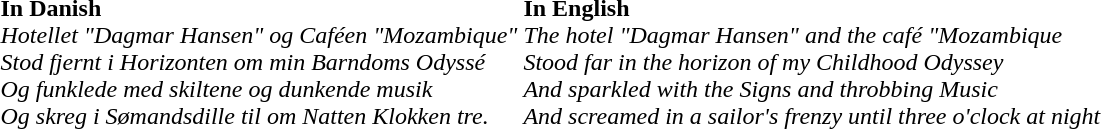<table>
<tr>
<td><br><strong>In Danish</strong><br>
<em>Hotellet "Dagmar Hansen" og Caféen "Mozambique"</em><br>
<em>Stod fjernt i Horizonten om min Barndoms Odyssé</em><br>
<em>Og funklede med skiltene og dunkende musik</em><br>
<em>Og skreg i Sømandsdille til om Natten Klokken tre.</em></td>
<td><br><strong>In English</strong><br>
<em>The hotel "Dagmar Hansen" and the café "Mozambique</em><br>
<em>Stood far in the horizon of my Childhood Odyssey</em><br>
<em>And sparkled with the Signs and throbbing Music</em><br>
<em>And screamed in a sailor's frenzy until three o'clock at night</em><br></td>
</tr>
<tr>
</tr>
</table>
